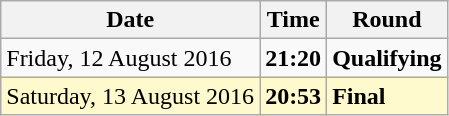<table class="wikitable">
<tr>
<th>Date</th>
<th>Time</th>
<th>Round</th>
</tr>
<tr>
<td>Friday, 12 August 2016</td>
<td><strong>21:20</strong></td>
<td><strong>Qualifying</strong></td>
</tr>
<tr style=background:lemonchiffon>
<td>Saturday, 13 August 2016</td>
<td><strong>20:53</strong></td>
<td><strong>Final</strong></td>
</tr>
</table>
